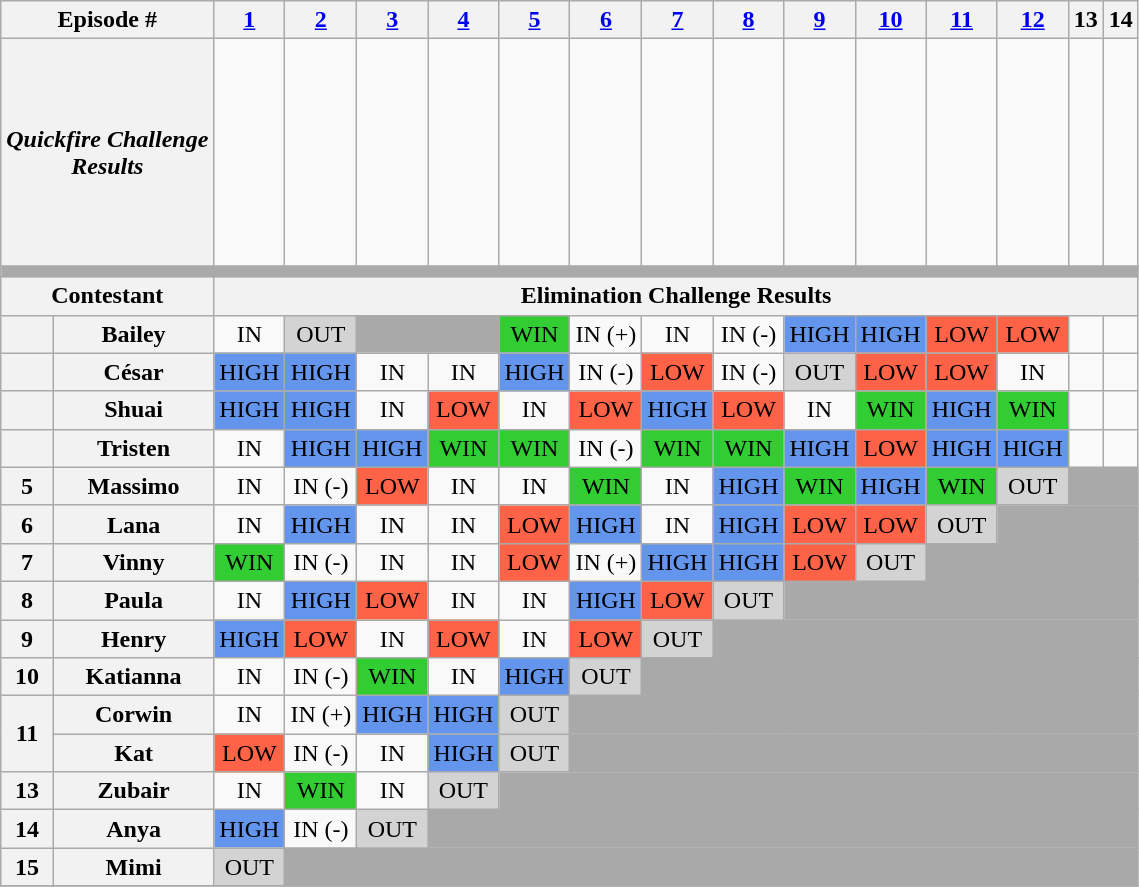<table class="wikitable nowrap" style="text-align:center; font-size:100%">
<tr>
<th colspan=2>Episode #</th>
<th><a href='#'>1</a></th>
<th><a href='#'>2</a></th>
<th><a href='#'>3</a></th>
<th><a href='#'>4</a></th>
<th><a href='#'>5</a></th>
<th><a href='#'>6</a></th>
<th><a href='#'>7</a></th>
<th><a href='#'>8</a></th>
<th><a href='#'>9</a></th>
<th><a href='#'>10</a></th>
<th><a href='#'>11</a></th>
<th><a href='#'>12</a></th>
<th>13</th>
<th>14</th>
</tr>
<tr>
<th colspan=2><em>Quickfire Challenge<br>Results</em></th>
<td><br><br><br><br><br><br><br><br></td>
<td><br><br><br><br><br></td>
<td><br><br><br><br><br></td>
<td><br><br><br><br><br></td>
<td></td>
<td><br><br><br><br><br><br></td>
<td><br><br><br><br><br></td>
<td></td>
<td><br><br><br><br><br><br></td>
<td><br><br><br><br><br><br></td>
<td><br><br><br><br><br></td>
<td></td>
<td></td>
<td></td>
</tr>
<tr>
<td colspan="16" style="background:darkgrey"></td>
</tr>
<tr>
<th colspan=2>Contestant</th>
<th colspan="14">Elimination Challenge Results</th>
</tr>
<tr>
<th></th>
<th>Bailey</th>
<td>IN</td>
<td style="background:lightgrey">OUT</td>
<td style="background:darkgrey" colspan="2"></td>
<td style="background:limegreen">WIN</td>
<td>IN (+)</td>
<td>IN</td>
<td>IN (-)</td>
<td style="background:cornflowerblue">HIGH</td>
<td style="background:cornflowerblue">HIGH</td>
<td style="background:tomato">LOW</td>
<td style="background:tomato">LOW</td>
<td></td>
<td></td>
</tr>
<tr>
<th></th>
<th>César</th>
<td style="background:cornflowerblue">HIGH</td>
<td style="background:cornflowerblue">HIGH</td>
<td>IN</td>
<td>IN</td>
<td style="background:cornflowerblue">HIGH</td>
<td>IN (-)</td>
<td style="background:tomato">LOW</td>
<td>IN (-)</td>
<td style="background:lightgrey">OUT</td>
<td style="background:tomato">LOW</td>
<td style="background:tomato">LOW</td>
<td>IN</td>
<td></td>
<td></td>
</tr>
<tr>
<th></th>
<th>Shuai</th>
<td style="background:cornflowerblue">HIGH</td>
<td style="background:cornflowerblue">HIGH</td>
<td>IN</td>
<td style="background:tomato">LOW</td>
<td>IN</td>
<td style="background:tomato">LOW</td>
<td style="background:cornflowerblue">HIGH</td>
<td style="background:tomato">LOW</td>
<td>IN</td>
<td style="background:limegreen">WIN</td>
<td style="background:cornflowerblue">HIGH</td>
<td style="background:limegreen">WIN</td>
<td></td>
<td></td>
</tr>
<tr>
<th></th>
<th>Tristen</th>
<td>IN</td>
<td style="background:cornflowerblue">HIGH</td>
<td style="background:cornflowerblue">HIGH</td>
<td style="background:limegreen">WIN</td>
<td style="background:limegreen">WIN</td>
<td>IN (-)</td>
<td style="background:limegreen">WIN</td>
<td style="background:limegreen">WIN</td>
<td style="background:cornflowerblue">HIGH</td>
<td style="background:tomato">LOW</td>
<td style="background:cornflowerblue">HIGH</td>
<td style="background:cornflowerblue">HIGH</td>
<td></td>
<td></td>
</tr>
<tr>
<th>5</th>
<th>Massimo</th>
<td>IN</td>
<td>IN (-)</td>
<td style="background:tomato">LOW</td>
<td>IN</td>
<td>IN</td>
<td style="background:limegreen">WIN</td>
<td>IN</td>
<td style="background:cornflowerblue">HIGH</td>
<td style="background:limegreen">WIN</td>
<td style="background:cornflowerblue">HIGH</td>
<td style="background:limegreen">WIN</td>
<td style="background:lightgrey">OUT</td>
<td style="background:darkgrey" colspan="2"></td>
</tr>
<tr>
<th>6</th>
<th>Lana</th>
<td>IN</td>
<td style="background:cornflowerblue">HIGH</td>
<td>IN</td>
<td>IN</td>
<td style="background:tomato">LOW</td>
<td style="background:cornflowerblue">HIGH</td>
<td>IN</td>
<td style="background:cornflowerblue">HIGH</td>
<td style="background:tomato">LOW</td>
<td style="background:tomato">LOW</td>
<td style="background:lightgrey">OUT</td>
<td style="background:darkgrey" colspan="3"></td>
</tr>
<tr>
<th>7</th>
<th>Vinny</th>
<td style="background:limegreen">WIN</td>
<td>IN (-)</td>
<td>IN</td>
<td>IN</td>
<td style="background:tomato">LOW</td>
<td>IN (+)</td>
<td style="background:cornflowerblue">HIGH</td>
<td style="background:cornflowerblue">HIGH</td>
<td style="background:tomato">LOW</td>
<td style="background:lightgrey">OUT</td>
<td style="background:darkgrey" colspan="4"></td>
</tr>
<tr>
<th>8</th>
<th>Paula</th>
<td>IN</td>
<td style="background:cornflowerblue">HIGH</td>
<td style="background:tomato">LOW</td>
<td>IN</td>
<td>IN</td>
<td style="background:cornflowerblue">HIGH</td>
<td style="background:tomato">LOW</td>
<td style="background:lightgrey">OUT</td>
<td style="background:darkgrey" colspan="6"></td>
</tr>
<tr>
<th>9</th>
<th>Henry</th>
<td style="background:cornflowerblue">HIGH</td>
<td style="background:tomato">LOW</td>
<td>IN</td>
<td style="background:tomato">LOW</td>
<td>IN</td>
<td style="background:tomato">LOW</td>
<td style="background:lightgrey">OUT</td>
<td style="background:darkgrey" colspan="7"></td>
</tr>
<tr>
<th>10</th>
<th>Katianna</th>
<td>IN</td>
<td>IN (-)</td>
<td style="background:limegreen">WIN</td>
<td>IN</td>
<td style="background:cornflowerblue">HIGH</td>
<td style="background:lightgrey">OUT</td>
<td style="background:darkgrey" colspan="8"></td>
</tr>
<tr>
<th rowspan=2>11</th>
<th>Corwin</th>
<td>IN</td>
<td>IN (+)</td>
<td style="background:cornflowerblue">HIGH</td>
<td style="background:cornflowerblue">HIGH</td>
<td style="background:lightgrey">OUT</td>
<td style="background:darkgrey" colspan="9"></td>
</tr>
<tr>
<th>Kat</th>
<td style="background:tomato">LOW</td>
<td>IN (-)</td>
<td>IN</td>
<td style="background:cornflowerblue">HIGH</td>
<td style="background:lightgrey">OUT</td>
<td style="background:darkgrey" colspan="9"></td>
</tr>
<tr>
<th>13</th>
<th>Zubair</th>
<td>IN</td>
<td style="background:limegreen">WIN</td>
<td>IN</td>
<td style="background:lightgrey">OUT</td>
<td style="background:darkgrey" colspan="10"></td>
</tr>
<tr>
<th>14</th>
<th>Anya</th>
<td style="background:cornflowerblue">HIGH</td>
<td>IN (-)</td>
<td style="background:lightgrey">OUT</td>
<td style="background:darkgrey" colspan="11"></td>
</tr>
<tr>
<th>15</th>
<th>Mimi</th>
<td style="background:lightgrey">OUT</td>
<td style="background:darkgrey" colspan="13"></td>
</tr>
<tr>
</tr>
</table>
